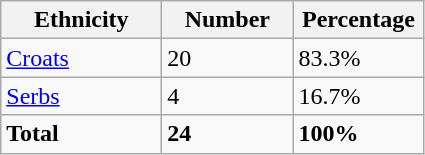<table class="wikitable">
<tr>
<th width="100px">Ethnicity</th>
<th width="80px">Number</th>
<th width="80px">Percentage</th>
</tr>
<tr>
<td><a href='#'>Croats</a></td>
<td>20</td>
<td>83.3%</td>
</tr>
<tr>
<td><a href='#'>Serbs</a></td>
<td>4</td>
<td>16.7%</td>
</tr>
<tr>
<td><strong>Total</strong></td>
<td><strong>24</strong></td>
<td><strong>100%</strong></td>
</tr>
</table>
